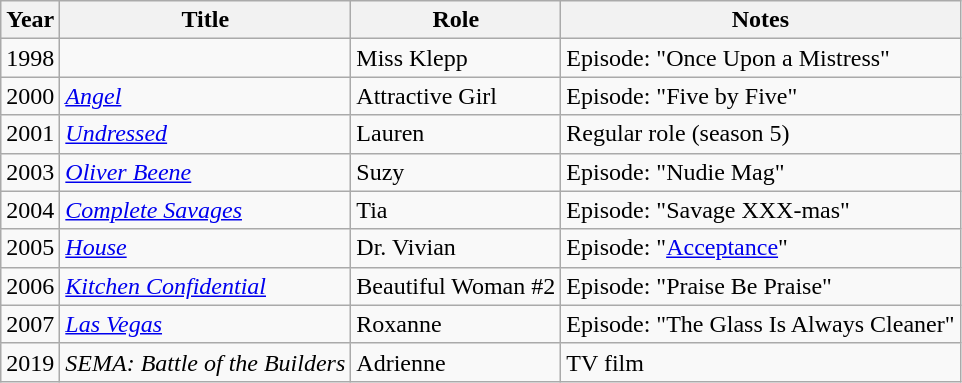<table class="wikitable sortable">
<tr>
<th>Year</th>
<th>Title</th>
<th>Role</th>
<th class="unsortable">Notes</th>
</tr>
<tr>
<td>1998</td>
<td><em></em></td>
<td>Miss Klepp</td>
<td>Episode: "Once Upon a Mistress"</td>
</tr>
<tr>
<td>2000</td>
<td><em><a href='#'>Angel</a></em></td>
<td>Attractive Girl</td>
<td>Episode: "Five by Five"</td>
</tr>
<tr>
<td>2001</td>
<td><em><a href='#'>Undressed</a></em></td>
<td>Lauren</td>
<td>Regular role (season 5)</td>
</tr>
<tr>
<td>2003</td>
<td><em><a href='#'>Oliver Beene</a></em></td>
<td>Suzy</td>
<td>Episode: "Nudie Mag"</td>
</tr>
<tr>
<td>2004</td>
<td><em><a href='#'>Complete Savages</a></em></td>
<td>Tia</td>
<td>Episode: "Savage XXX-mas"</td>
</tr>
<tr>
<td>2005</td>
<td><em><a href='#'>House</a></em></td>
<td>Dr. Vivian</td>
<td>Episode: "<a href='#'>Acceptance</a>"</td>
</tr>
<tr>
<td>2006</td>
<td><em><a href='#'>Kitchen Confidential</a></em></td>
<td>Beautiful Woman #2</td>
<td>Episode: "Praise Be Praise"</td>
</tr>
<tr>
<td>2007</td>
<td><em><a href='#'>Las Vegas</a></em></td>
<td>Roxanne</td>
<td>Episode: "The Glass Is Always Cleaner"</td>
</tr>
<tr>
<td>2019</td>
<td><em>SEMA: Battle of the Builders</em></td>
<td>Adrienne</td>
<td>TV film</td>
</tr>
</table>
